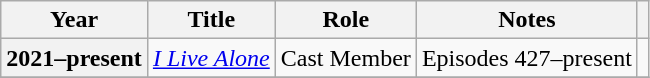<table class="wikitable plainrowheaders">
<tr>
<th scope="col">Year</th>
<th scope="col">Title</th>
<th scope="col">Role</th>
<th scope="col">Notes</th>
<th scope="col" class="unsortable"></th>
</tr>
<tr>
<th scope="row">2021–present</th>
<td><em><a href='#'>I Live Alone</a></em></td>
<td>Cast Member</td>
<td>Episodes 427–present</td>
<td></td>
</tr>
<tr>
</tr>
</table>
